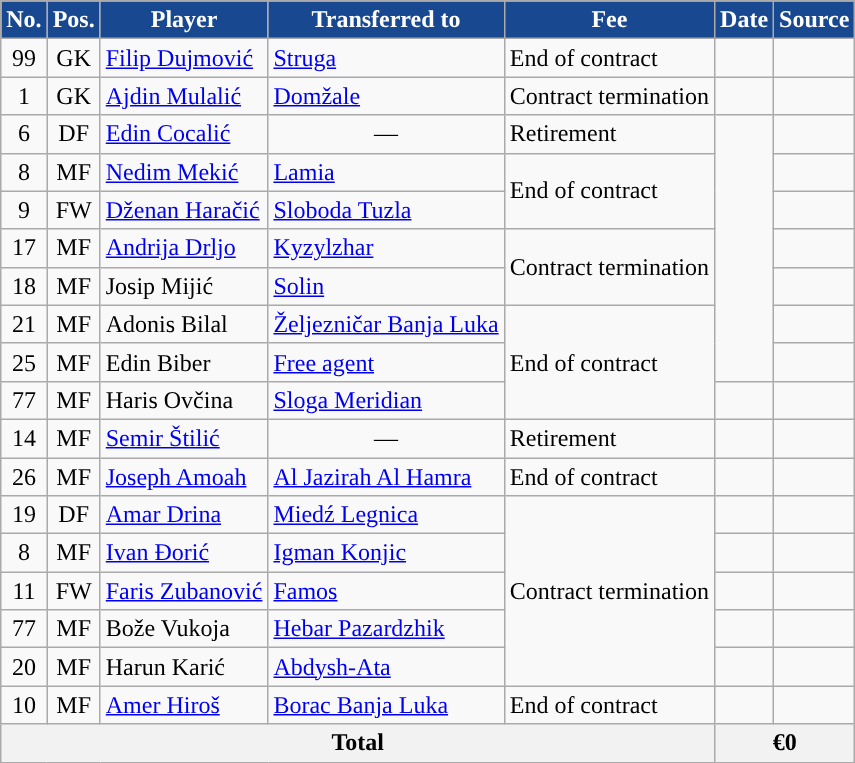<table class="wikitable plainrowheaders sortable">
<tr>
<th style="background:#18488f; color:#FFFFFF; ">No.</th>
<th style="background:#18488f; color:#FFFFFF; ">Pos.</th>
<th style="background:#18488f; color:#FFFFFF; ">Player</th>
<th style="background:#18488f; color:#FFFFFF; ">Transferred to</th>
<th style="background:#18488f; color:#FFFFFF; ">Fee</th>
<th style="background:#18488f; color:#FFFFFF; ">Date</th>
<th style="background:#18488f; color:#FFFFFF; ">Source</th>
</tr>
<tr>
<td align=center>99</td>
<td align=center>GK</td>
<td> <a href='#'>Filip Dujmović</a></td>
<td> <a href='#'>Struga</a></td>
<td>End of contract</td>
<td></td>
<td align=center></td>
</tr>
<tr>
<td align=center>1</td>
<td align=center>GK</td>
<td> <a href='#'>Ajdin Mulalić</a></td>
<td> <a href='#'>Domžale</a></td>
<td>Contract termination</td>
<td></td>
<td align=center></td>
</tr>
<tr>
<td align=center>6</td>
<td align=center>DF</td>
<td> <a href='#'>Edin Cocalić</a></td>
<td align=center>—</td>
<td>Retirement</td>
<td rowspan=7></td>
<td align=center></td>
</tr>
<tr>
<td align=center>8</td>
<td align=center>MF</td>
<td> <a href='#'>Nedim Mekić</a></td>
<td> <a href='#'>Lamia</a></td>
<td rowspan=2>End of contract</td>
<td align=center></td>
</tr>
<tr>
<td align=center>9</td>
<td align=center>FW</td>
<td> <a href='#'>Dženan Haračić</a></td>
<td><a href='#'>Sloboda Tuzla</a></td>
<td align=center></td>
</tr>
<tr>
<td align=center>17</td>
<td align=center>MF</td>
<td> <a href='#'>Andrija Drljo</a></td>
<td> <a href='#'>Kyzylzhar</a></td>
<td rowspan=2>Contract termination</td>
<td align=center></td>
</tr>
<tr>
<td align=center>18</td>
<td align=center>MF</td>
<td> Josip Mijić</td>
<td> <a href='#'>Solin</a></td>
<td align=center></td>
</tr>
<tr>
<td align=center>21</td>
<td align=center>MF</td>
<td> Adonis Bilal</td>
<td><a href='#'>Željezničar Banja Luka</a></td>
<td rowspan=3>End of contract</td>
<td align=center></td>
</tr>
<tr>
<td align=center>25</td>
<td align=center>MF</td>
<td> Edin Biber</td>
<td><a href='#'>Free agent</a></td>
<td align=center></td>
</tr>
<tr>
<td align=center>77</td>
<td align=center>MF</td>
<td> Haris Ovčina</td>
<td><a href='#'>Sloga Meridian</a></td>
<td></td>
<td align=center></td>
</tr>
<tr>
<td align=center>14</td>
<td align=center>MF</td>
<td> <a href='#'>Semir Štilić</a></td>
<td align=center>—</td>
<td>Retirement</td>
<td></td>
<td align=center></td>
</tr>
<tr>
<td align=center>26</td>
<td align=center>MF</td>
<td> <a href='#'>Joseph Amoah</a></td>
<td> <a href='#'>Al Jazirah Al Hamra</a></td>
<td>End of contract</td>
<td></td>
<td align=center></td>
</tr>
<tr>
<td align=center>19</td>
<td align=center>DF</td>
<td> <a href='#'>Amar Drina</a></td>
<td> <a href='#'>Miedź Legnica</a></td>
<td rowspan=5>Contract termination</td>
<td></td>
<td align=center></td>
</tr>
<tr>
<td align=center>8</td>
<td align=center>MF</td>
<td> <a href='#'>Ivan Đorić</a></td>
<td><a href='#'>Igman Konjic</a></td>
<td></td>
<td align=center></td>
</tr>
<tr>
<td align=center>11</td>
<td align=center>FW</td>
<td> <a href='#'>Faris Zubanović</a></td>
<td><a href='#'>Famos</a></td>
<td></td>
<td align=center></td>
</tr>
<tr>
<td align=center>77</td>
<td align=center>MF</td>
<td> Bože Vukoja</td>
<td> <a href='#'>Hebar Pazardzhik</a></td>
<td></td>
<td align=center></td>
</tr>
<tr>
<td align=center>20</td>
<td align=center>MF</td>
<td> Harun Karić</td>
<td> <a href='#'>Abdysh-Ata</a></td>
<td></td>
<td align=center></td>
</tr>
<tr>
<td align=center>10</td>
<td align=center>MF</td>
<td> <a href='#'>Amer Hiroš</a></td>
<td><a href='#'>Borac Banja Luka</a></td>
<td>End of contract</td>
<td></td>
<td align=center></td>
</tr>
<tr>
<th colspan="5">Total</th>
<th colspan="2">€0</th>
</tr>
</table>
